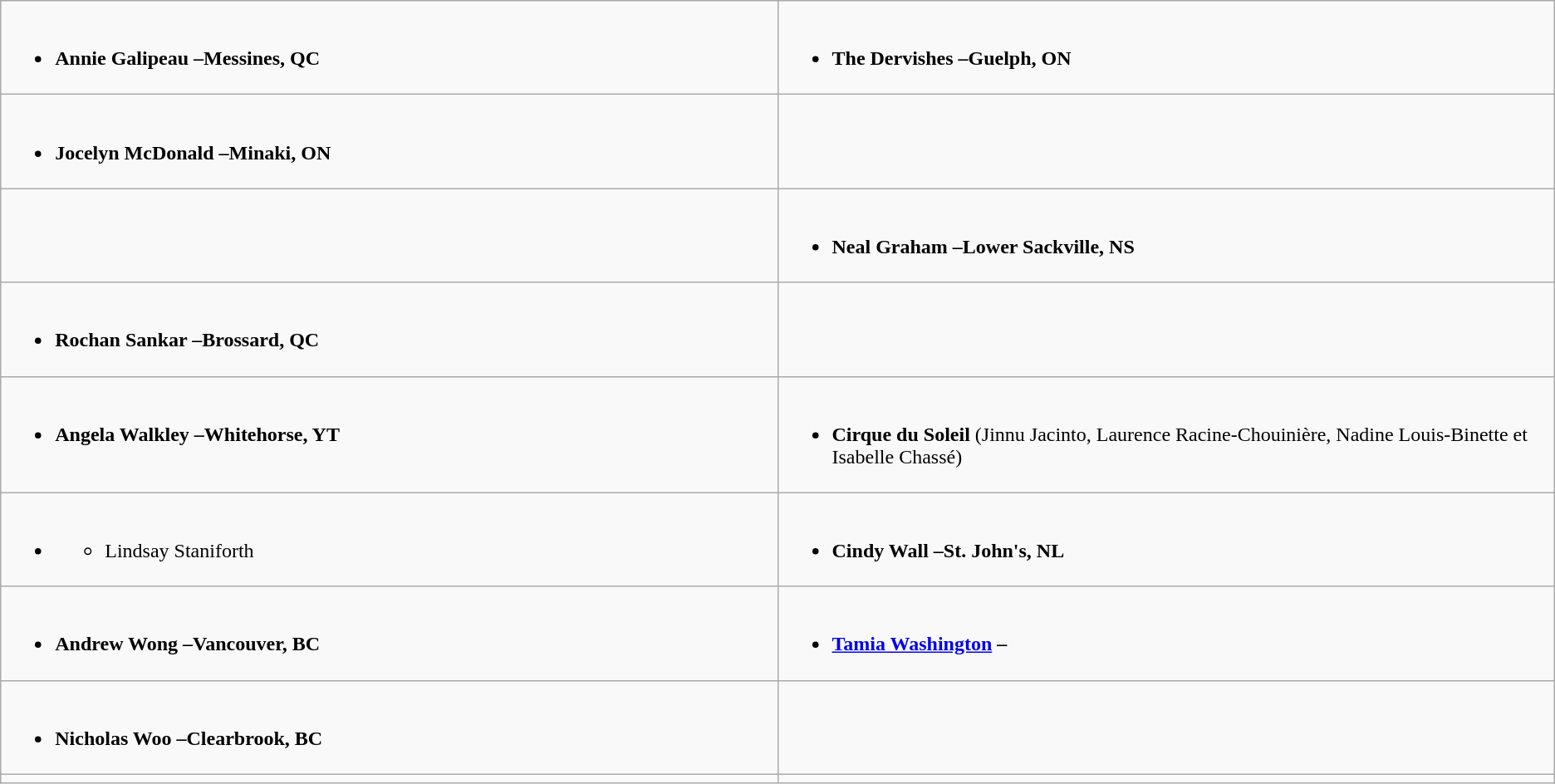<table class="wikitable" role="presentation">
<tr>
<td style="vertical-align:top; width:50%;"><br><ul><li><strong>Annie Galipeau –Messines, QC</strong></li></ul></td>
<td style="vertical-align:top; width:50%;"><br><ul><li><strong>The Dervishes –Guelph, ON</strong></li></ul></td>
</tr>
<tr>
<td style="vertical-align:top; width:50%;"><br><ul><li><strong>Jocelyn McDonald –Minaki, ON</strong></li></ul></td>
<td style="vertical-align:top; width:50%;"></td>
</tr>
<tr>
<td style="vertical-align:top; width:50%;"></td>
<td style="vertical-align:top; width:50%;"><br><ul><li><strong>Neal Graham –Lower Sackville, NS</strong></li></ul></td>
</tr>
<tr>
<td style="vertical-align:top; width:50%;"><br><ul><li><strong>Rochan Sankar –Brossard, QC</strong></li></ul></td>
<td style="vertical-align:top; width:50%;"></td>
</tr>
<tr>
<td style="vertical-align:top; width:50%;"><br><ul><li><strong>Angela Walkley –Whitehorse, YT</strong></li></ul></td>
<td style="vertical-align:top; width:50%;"><br><ul><li><strong>Cirque du Soleil</strong> (Jinnu Jacinto, Laurence Racine-Chouinière, Nadine Louis-Binette et Isabelle Chassé) </li></ul></td>
</tr>
<tr>
<td style="vertical-align:top; width:50%;"><br><ul><li><ul><li>Lindsay Staniforth</li></ul></li></ul></td>
<td style="vertical-align:top; width:50%;"><br><ul><li><strong>Cindy Wall –St. John's, NL</strong></li></ul></td>
</tr>
<tr>
<td style="vertical-align:top; width:50%;"><br><ul><li><strong>Andrew Wong –Vancouver, BC</strong></li></ul></td>
<td style="vertical-align:top; width:50%;"><br><ul><li><strong><a href='#'>Tamia Washington</a> –</strong></li></ul></td>
</tr>
<tr>
<td style="vertical-align:top; width:50%;"><br><ul><li><strong>Nicholas Woo –Clearbrook, BC</strong></li></ul></td>
<td style="vertical-align:top; width:50%;"></td>
</tr>
<tr>
<td style="vertical-align:top; width:50%;"></td>
</tr>
</table>
